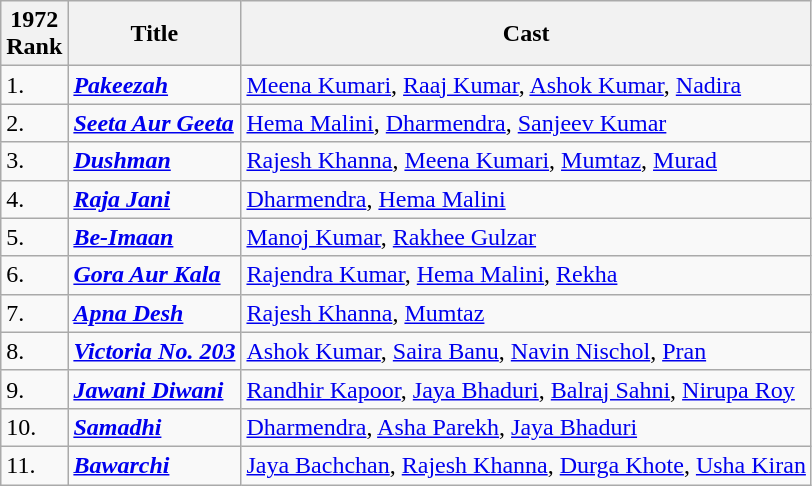<table class="wikitable">
<tr>
<th>1972<br>Rank</th>
<th>Title</th>
<th>Cast</th>
</tr>
<tr>
<td>1.</td>
<td><strong><em><a href='#'>Pakeezah</a></em></strong></td>
<td><a href='#'>Meena Kumari</a>, <a href='#'>Raaj Kumar</a>, <a href='#'>Ashok Kumar</a>, <a href='#'>Nadira</a></td>
</tr>
<tr>
<td>2.</td>
<td><strong><em><a href='#'>Seeta Aur Geeta</a></em></strong></td>
<td><a href='#'>Hema Malini</a>, <a href='#'>Dharmendra</a>, <a href='#'>Sanjeev Kumar</a></td>
</tr>
<tr>
<td>3.</td>
<td><strong><em><a href='#'>Dushman</a></em></strong></td>
<td><a href='#'>Rajesh Khanna</a>, <a href='#'>Meena Kumari</a>, <a href='#'>Mumtaz</a>, <a href='#'>Murad</a></td>
</tr>
<tr>
<td>4.</td>
<td><strong><em><a href='#'>Raja Jani</a></em></strong></td>
<td><a href='#'>Dharmendra</a>, <a href='#'>Hema Malini</a></td>
</tr>
<tr>
<td>5.</td>
<td><strong><em><a href='#'>Be-Imaan</a></em></strong></td>
<td><a href='#'>Manoj Kumar</a>, <a href='#'>Rakhee Gulzar</a></td>
</tr>
<tr>
<td>6.</td>
<td><strong><em><a href='#'>Gora Aur Kala</a></em></strong></td>
<td><a href='#'>Rajendra Kumar</a>, <a href='#'>Hema Malini</a>, <a href='#'>Rekha</a></td>
</tr>
<tr>
<td>7.</td>
<td><strong><em><a href='#'>Apna Desh</a></em></strong></td>
<td><a href='#'>Rajesh Khanna</a>, <a href='#'>Mumtaz</a></td>
</tr>
<tr>
<td>8.</td>
<td><strong><em><a href='#'>Victoria No. 203</a></em></strong></td>
<td><a href='#'>Ashok Kumar</a>, <a href='#'>Saira Banu</a>, <a href='#'>Navin Nischol</a>, <a href='#'>Pran</a></td>
</tr>
<tr>
<td>9.</td>
<td><strong><em><a href='#'>Jawani Diwani</a></em></strong></td>
<td><a href='#'>Randhir Kapoor</a>, <a href='#'>Jaya Bhaduri</a>, <a href='#'>Balraj Sahni</a>, <a href='#'>Nirupa Roy</a></td>
</tr>
<tr>
<td>10.</td>
<td><strong><em><a href='#'>Samadhi</a></em></strong></td>
<td><a href='#'>Dharmendra</a>, <a href='#'>Asha Parekh</a>, <a href='#'>Jaya Bhaduri</a></td>
</tr>
<tr>
<td>11.</td>
<td><strong><em><a href='#'>Bawarchi</a></em></strong></td>
<td><a href='#'>Jaya Bachchan</a>, <a href='#'>Rajesh Khanna</a>, <a href='#'>Durga Khote</a>, <a href='#'>Usha Kiran</a></td>
</tr>
</table>
